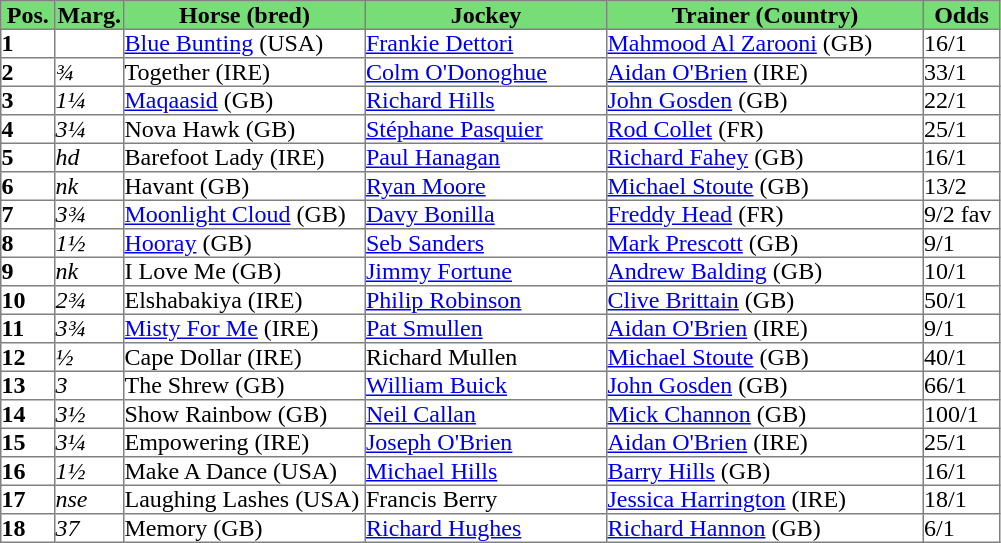<table class = "sortable" | border="1" cellpadding="0" style="border-collapse: collapse;">
<tr style="background:#7d7; text-align:center;">
<th style="width:35px;"><strong>Pos.</strong></th>
<th style="width:45px;"><strong>Marg.</strong></th>
<th style="width:160px;"><strong>Horse (bred)</strong></th>
<th style="width:160px;"><strong>Jockey</strong></th>
<th style="width:210px;"><strong>Trainer (Country)</strong></th>
<th style="width:50px;"><strong>Odds</strong></th>
</tr>
<tr>
<td><strong>1</strong></td>
<td></td>
<td><a href='#'>Blue Bunting</a> (USA)</td>
<td><a href='#'>Frankie Dettori</a></td>
<td><a href='#'>Mahmood Al Zarooni</a> (GB)</td>
<td>16/1</td>
</tr>
<tr>
<td><strong>2</strong></td>
<td><em>¾</em></td>
<td>Together (IRE)</td>
<td><a href='#'>Colm O'Donoghue</a></td>
<td><a href='#'>Aidan O'Brien</a> (IRE)</td>
<td>33/1</td>
</tr>
<tr>
<td><strong>3</strong></td>
<td><em>1¼</em></td>
<td><a href='#'>Maqaasid</a> (GB)</td>
<td><a href='#'>Richard Hills</a></td>
<td><a href='#'>John Gosden</a> (GB)</td>
<td>22/1</td>
</tr>
<tr>
<td><strong>4</strong></td>
<td><em>3¼</em></td>
<td>Nova Hawk (GB)</td>
<td><a href='#'>Stéphane Pasquier</a></td>
<td><a href='#'>Rod Collet</a> (FR)</td>
<td>25/1</td>
</tr>
<tr>
<td><strong>5</strong></td>
<td><em>hd</em></td>
<td>Barefoot Lady (IRE)</td>
<td><a href='#'>Paul Hanagan</a></td>
<td><a href='#'>Richard Fahey</a> (GB)</td>
<td>16/1</td>
</tr>
<tr>
<td><strong>6</strong></td>
<td><em>nk</em></td>
<td>Havant (GB)</td>
<td><a href='#'>Ryan Moore</a></td>
<td><a href='#'>Michael Stoute</a> (GB)</td>
<td>13/2</td>
</tr>
<tr>
<td><strong>7</strong></td>
<td><em>3¾</em></td>
<td><a href='#'>Moonlight Cloud</a> (GB)</td>
<td><a href='#'>Davy Bonilla</a></td>
<td><a href='#'>Freddy Head</a> (FR)</td>
<td>9/2 fav</td>
</tr>
<tr>
<td><strong>8</strong></td>
<td><em>1½</em></td>
<td><a href='#'>Hooray</a> (GB)</td>
<td><a href='#'>Seb Sanders</a></td>
<td><a href='#'>Mark Prescott</a> (GB)</td>
<td>9/1</td>
</tr>
<tr>
<td><strong>9</strong></td>
<td><em>nk</em></td>
<td>I Love Me (GB)</td>
<td><a href='#'>Jimmy Fortune</a></td>
<td><a href='#'>Andrew Balding</a> (GB)</td>
<td>10/1</td>
</tr>
<tr>
<td><strong>10</strong></td>
<td><em>2¾</em></td>
<td>Elshabakiya (IRE)</td>
<td><a href='#'>Philip Robinson</a></td>
<td><a href='#'>Clive Brittain</a> (GB)</td>
<td>50/1</td>
</tr>
<tr>
<td><strong>11</strong></td>
<td><em>3¾</em></td>
<td><a href='#'>Misty For Me</a> (IRE)</td>
<td><a href='#'>Pat Smullen</a></td>
<td><a href='#'>Aidan O'Brien</a> (IRE)</td>
<td>9/1</td>
</tr>
<tr>
<td><strong>12</strong></td>
<td><em>½</em></td>
<td>Cape Dollar (IRE)</td>
<td>Richard Mullen</td>
<td><a href='#'>Michael Stoute</a> (GB)</td>
<td>40/1</td>
</tr>
<tr>
<td><strong>13</strong></td>
<td><em>3</em></td>
<td>The Shrew (GB)</td>
<td><a href='#'>William Buick</a></td>
<td><a href='#'>John Gosden</a> (GB)</td>
<td>66/1</td>
</tr>
<tr>
<td><strong>14</strong></td>
<td><em>3½</em></td>
<td>Show Rainbow (GB)</td>
<td><a href='#'>Neil Callan</a></td>
<td><a href='#'>Mick Channon</a> (GB)</td>
<td>100/1</td>
</tr>
<tr>
<td><strong>15</strong></td>
<td><em>3¼</em></td>
<td>Empowering (IRE)</td>
<td><a href='#'>Joseph O'Brien</a></td>
<td><a href='#'>Aidan O'Brien</a> (IRE)</td>
<td>25/1</td>
</tr>
<tr>
<td><strong>16</strong></td>
<td><em>1½</em></td>
<td>Make A Dance (USA)</td>
<td><a href='#'>Michael Hills</a></td>
<td><a href='#'>Barry Hills</a> (GB)</td>
<td>16/1</td>
</tr>
<tr>
<td><strong>17</strong></td>
<td><em>nse</em></td>
<td>Laughing Lashes (USA)</td>
<td>Francis Berry</td>
<td><a href='#'>Jessica Harrington</a> (IRE)</td>
<td>18/1</td>
</tr>
<tr>
<td><strong>18</strong></td>
<td><em>37</em></td>
<td>Memory (GB)</td>
<td><a href='#'>Richard Hughes</a></td>
<td><a href='#'>Richard Hannon</a> (GB)</td>
<td>6/1</td>
</tr>
</table>
